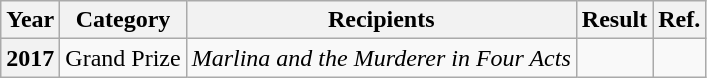<table class="wikitable plainrowheaders sortable">
<tr>
<th>Year</th>
<th>Category</th>
<th>Recipients</th>
<th>Result</th>
<th class="unsortable">Ref.</th>
</tr>
<tr>
<th>2017</th>
<td>Grand Prize</td>
<td><em>Marlina and the Murderer in Four Acts</em></td>
<td></td>
<td align="center"></td>
</tr>
</table>
